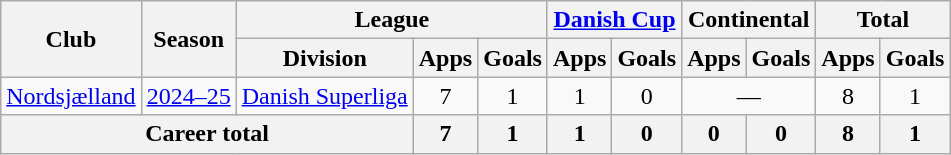<table class="wikitable" style="text-align: center">
<tr>
<th rowspan=2>Club</th>
<th rowspan=2>Season</th>
<th colspan=3>League</th>
<th colspan=2><a href='#'>Danish Cup</a></th>
<th colspan=2>Continental</th>
<th colspan=2>Total</th>
</tr>
<tr>
<th>Division</th>
<th>Apps</th>
<th>Goals</th>
<th>Apps</th>
<th>Goals</th>
<th>Apps</th>
<th>Goals</th>
<th>Apps</th>
<th>Goals</th>
</tr>
<tr>
<td><a href='#'>Nordsjælland</a></td>
<td><a href='#'>2024–25</a></td>
<td><a href='#'>Danish Superliga</a></td>
<td>7</td>
<td>1</td>
<td>1</td>
<td>0</td>
<td colspan="2">—</td>
<td>8</td>
<td>1</td>
</tr>
<tr>
<th colspan="3">Career total</th>
<th>7</th>
<th>1</th>
<th>1</th>
<th>0</th>
<th>0</th>
<th>0</th>
<th>8</th>
<th>1</th>
</tr>
</table>
